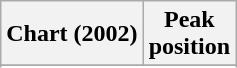<table class="wikitable sortable">
<tr>
<th align="left">Chart (2002)</th>
<th align="center">Peak<br>position</th>
</tr>
<tr>
</tr>
<tr>
</tr>
</table>
